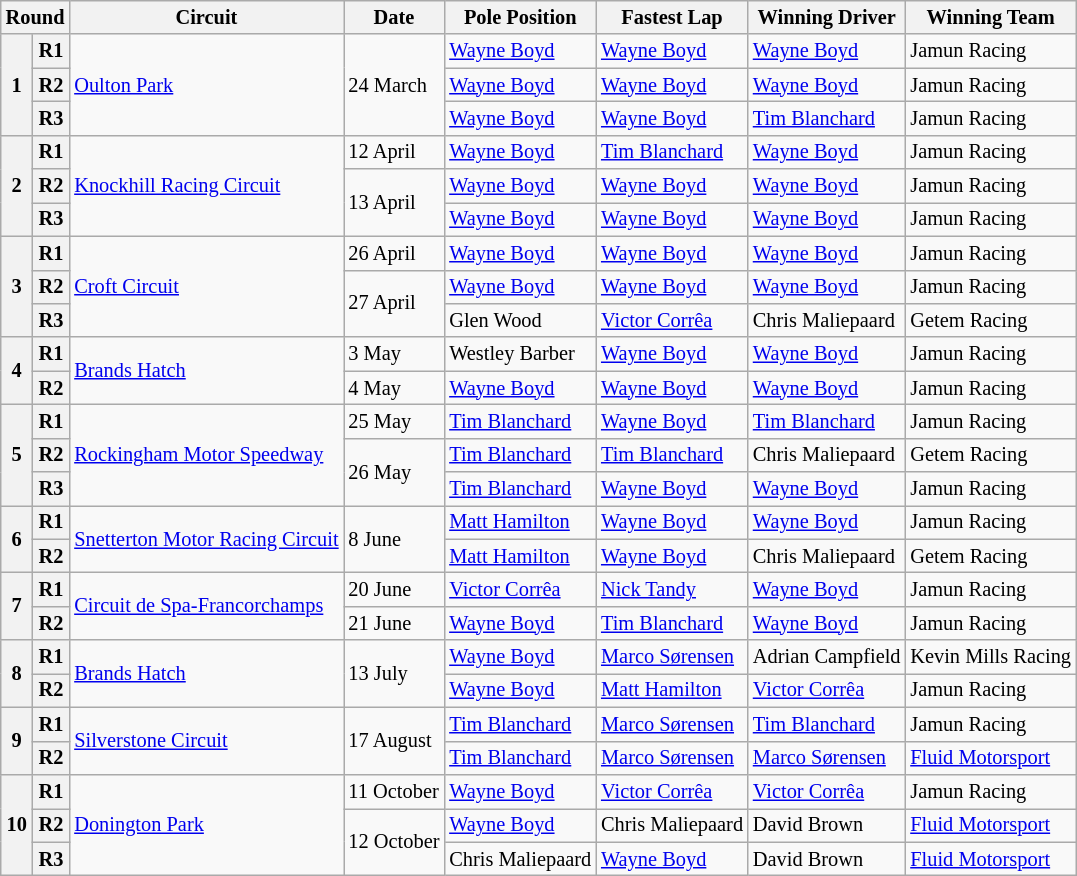<table class="wikitable" style="font-size: 85%">
<tr>
<th colspan=2>Round</th>
<th>Circuit</th>
<th>Date</th>
<th>Pole Position</th>
<th>Fastest Lap</th>
<th>Winning Driver</th>
<th>Winning Team</th>
</tr>
<tr>
<th rowspan=3>1</th>
<th>R1</th>
<td rowspan=3> <a href='#'>Oulton Park</a></td>
<td rowspan=3>24 March</td>
<td> <a href='#'>Wayne Boyd</a></td>
<td> <a href='#'>Wayne Boyd</a></td>
<td> <a href='#'>Wayne Boyd</a></td>
<td> Jamun Racing</td>
</tr>
<tr>
<th>R2</th>
<td> <a href='#'>Wayne Boyd</a></td>
<td> <a href='#'>Wayne Boyd</a></td>
<td> <a href='#'>Wayne Boyd</a></td>
<td> Jamun Racing</td>
</tr>
<tr>
<th>R3</th>
<td> <a href='#'>Wayne Boyd</a></td>
<td> <a href='#'>Wayne Boyd</a></td>
<td> <a href='#'>Tim Blanchard</a></td>
<td> Jamun Racing</td>
</tr>
<tr>
<th rowspan=3>2</th>
<th>R1</th>
<td rowspan=3> <a href='#'>Knockhill Racing Circuit</a></td>
<td>12 April</td>
<td> <a href='#'>Wayne Boyd</a></td>
<td> <a href='#'>Tim Blanchard</a></td>
<td> <a href='#'>Wayne Boyd</a></td>
<td> Jamun Racing</td>
</tr>
<tr>
<th>R2</th>
<td rowspan=2>13 April</td>
<td> <a href='#'>Wayne Boyd</a></td>
<td> <a href='#'>Wayne Boyd</a></td>
<td> <a href='#'>Wayne Boyd</a></td>
<td> Jamun Racing</td>
</tr>
<tr>
<th>R3</th>
<td> <a href='#'>Wayne Boyd</a></td>
<td> <a href='#'>Wayne Boyd</a></td>
<td> <a href='#'>Wayne Boyd</a></td>
<td> Jamun Racing</td>
</tr>
<tr>
<th rowspan=3>3</th>
<th>R1</th>
<td rowspan=3> <a href='#'>Croft Circuit</a></td>
<td>26 April</td>
<td> <a href='#'>Wayne Boyd</a></td>
<td> <a href='#'>Wayne Boyd</a></td>
<td> <a href='#'>Wayne Boyd</a></td>
<td> Jamun Racing</td>
</tr>
<tr>
<th>R2</th>
<td rowspan=2>27 April</td>
<td> <a href='#'>Wayne Boyd</a></td>
<td> <a href='#'>Wayne Boyd</a></td>
<td> <a href='#'>Wayne Boyd</a></td>
<td> Jamun Racing</td>
</tr>
<tr>
<th>R3</th>
<td> Glen Wood</td>
<td> <a href='#'>Victor Corrêa</a></td>
<td> Chris Maliepaard</td>
<td> Getem Racing</td>
</tr>
<tr>
<th rowspan=2>4</th>
<th>R1</th>
<td rowspan=2> <a href='#'>Brands Hatch</a></td>
<td>3 May</td>
<td> Westley Barber</td>
<td> <a href='#'>Wayne Boyd</a></td>
<td> <a href='#'>Wayne Boyd</a></td>
<td> Jamun Racing</td>
</tr>
<tr>
<th>R2</th>
<td>4 May</td>
<td> <a href='#'>Wayne Boyd</a></td>
<td> <a href='#'>Wayne Boyd</a></td>
<td> <a href='#'>Wayne Boyd</a></td>
<td> Jamun Racing</td>
</tr>
<tr>
<th rowspan=3>5</th>
<th>R1</th>
<td rowspan=3> <a href='#'>Rockingham Motor Speedway</a></td>
<td>25 May</td>
<td> <a href='#'>Tim Blanchard</a></td>
<td> <a href='#'>Wayne Boyd</a></td>
<td> <a href='#'>Tim Blanchard</a></td>
<td> Jamun Racing</td>
</tr>
<tr>
<th>R2</th>
<td rowspan=2>26 May</td>
<td> <a href='#'>Tim Blanchard</a></td>
<td> <a href='#'>Tim Blanchard</a></td>
<td> Chris Maliepaard</td>
<td> Getem Racing</td>
</tr>
<tr>
<th>R3</th>
<td> <a href='#'>Tim Blanchard</a></td>
<td> <a href='#'>Wayne Boyd</a></td>
<td> <a href='#'>Wayne Boyd</a></td>
<td> Jamun Racing</td>
</tr>
<tr>
<th rowspan=2>6</th>
<th>R1</th>
<td rowspan=2> <a href='#'>Snetterton Motor Racing Circuit</a></td>
<td rowspan=2>8 June</td>
<td> <a href='#'>Matt Hamilton</a></td>
<td> <a href='#'>Wayne Boyd</a></td>
<td> <a href='#'>Wayne Boyd</a></td>
<td> Jamun Racing</td>
</tr>
<tr>
<th>R2</th>
<td> <a href='#'>Matt Hamilton</a></td>
<td> <a href='#'>Wayne Boyd</a></td>
<td> Chris Maliepaard</td>
<td> Getem Racing</td>
</tr>
<tr>
<th rowspan=2>7</th>
<th>R1</th>
<td rowspan=2> <a href='#'>Circuit de Spa-Francorchamps</a></td>
<td>20 June</td>
<td> <a href='#'>Victor Corrêa</a></td>
<td> <a href='#'>Nick Tandy</a></td>
<td> <a href='#'>Wayne Boyd</a></td>
<td> Jamun Racing</td>
</tr>
<tr>
<th>R2</th>
<td>21 June</td>
<td> <a href='#'>Wayne Boyd</a></td>
<td> <a href='#'>Tim Blanchard</a></td>
<td> <a href='#'>Wayne Boyd</a></td>
<td> Jamun Racing</td>
</tr>
<tr>
<th rowspan=2>8</th>
<th>R1</th>
<td rowspan=2> <a href='#'>Brands Hatch</a></td>
<td rowspan=2>13 July</td>
<td> <a href='#'>Wayne Boyd</a></td>
<td> <a href='#'>Marco Sørensen</a></td>
<td> Adrian Campfield</td>
<td> Kevin Mills Racing</td>
</tr>
<tr>
<th>R2</th>
<td> <a href='#'>Wayne Boyd</a></td>
<td> <a href='#'>Matt Hamilton</a></td>
<td> <a href='#'>Victor Corrêa</a></td>
<td> Jamun Racing</td>
</tr>
<tr>
<th rowspan=2>9</th>
<th>R1</th>
<td rowspan=2> <a href='#'>Silverstone Circuit</a></td>
<td rowspan=2>17 August</td>
<td> <a href='#'>Tim Blanchard</a></td>
<td> <a href='#'>Marco Sørensen</a></td>
<td> <a href='#'>Tim Blanchard</a></td>
<td> Jamun Racing</td>
</tr>
<tr>
<th>R2</th>
<td> <a href='#'>Tim Blanchard</a></td>
<td> <a href='#'>Marco Sørensen</a></td>
<td> <a href='#'>Marco Sørensen</a></td>
<td> <a href='#'>Fluid Motorsport</a></td>
</tr>
<tr>
<th rowspan=3>10</th>
<th>R1</th>
<td rowspan=3> <a href='#'>Donington Park</a></td>
<td>11 October</td>
<td> <a href='#'>Wayne Boyd</a></td>
<td> <a href='#'>Victor Corrêa</a></td>
<td> <a href='#'>Victor Corrêa</a></td>
<td> Jamun Racing</td>
</tr>
<tr>
<th>R2</th>
<td rowspan=2>12 October</td>
<td> <a href='#'>Wayne Boyd</a></td>
<td> Chris Maliepaard</td>
<td> David Brown</td>
<td> <a href='#'>Fluid Motorsport</a></td>
</tr>
<tr>
<th>R3</th>
<td> Chris Maliepaard</td>
<td> <a href='#'>Wayne Boyd</a></td>
<td> David Brown</td>
<td> <a href='#'>Fluid Motorsport</a></td>
</tr>
</table>
